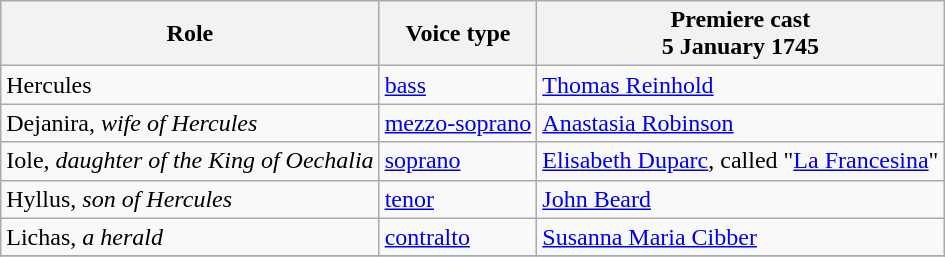<table class="wikitable">
<tr>
<th>Role</th>
<th>Voice type</th>
<th>Premiere cast<br>5 January 1745</th>
</tr>
<tr>
<td>Hercules</td>
<td><a href='#'>bass</a></td>
<td><a href='#'>Thomas Reinhold</a></td>
</tr>
<tr>
<td>Dejanira, <em>wife of Hercules</em></td>
<td><a href='#'>mezzo-soprano</a></td>
<td><a href='#'>Anastasia Robinson</a></td>
</tr>
<tr>
<td>Iole, <em>daughter of the King of Oechalia</em></td>
<td><a href='#'>soprano</a></td>
<td><a href='#'>Elisabeth Duparc</a>, called "<a href='#'>La Francesina</a>"</td>
</tr>
<tr>
<td>Hyllus, <em>son of Hercules</em></td>
<td><a href='#'>tenor</a></td>
<td><a href='#'>John Beard</a></td>
</tr>
<tr>
<td>Lichas, <em>a herald</em></td>
<td><a href='#'>contralto</a></td>
<td><a href='#'>Susanna Maria Cibber</a></td>
</tr>
<tr>
</tr>
</table>
